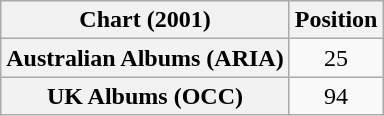<table class="wikitable plainrowheaders sortable">
<tr>
<th>Chart (2001)</th>
<th>Position</th>
</tr>
<tr>
<th scope="row">Australian Albums (ARIA)</th>
<td align=center>25</td>
</tr>
<tr>
<th scope="row">UK Albums (OCC)</th>
<td align=center>94</td>
</tr>
</table>
